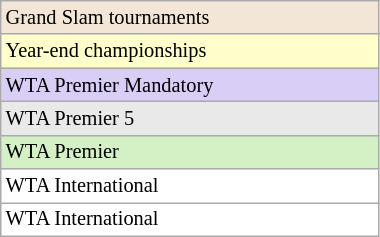<table class=wikitable style=font-size:85%;width:20%>
<tr bgcolor=#F3E6D7>
<td>Grand Slam tournaments</td>
</tr>
<tr bgcolor=#ffffcc>
<td>Year-end championships</td>
</tr>
<tr bgcolor=#D8CEF6>
<td>WTA Premier Mandatory</td>
</tr>
<tr bgcolor=#E9E9E9>
<td>WTA Premier 5</td>
</tr>
<tr bgcolor=#D4F1C5>
<td>WTA Premier</td>
</tr>
<tr bgcolor=#ffffff>
<td>WTA International</td>
</tr>
<tr bgcolor=#ffffff>
<td>WTA International</td>
</tr>
</table>
